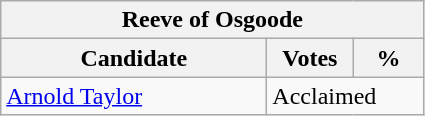<table class="wikitable">
<tr>
<th colspan="3">Reeve of Osgoode</th>
</tr>
<tr>
<th style="width: 170px">Candidate</th>
<th style="width: 50px">Votes</th>
<th style="width: 40px">%</th>
</tr>
<tr>
<td><a href='#'>Arnold Taylor</a></td>
<td colspan="2">Acclaimed</td>
</tr>
</table>
